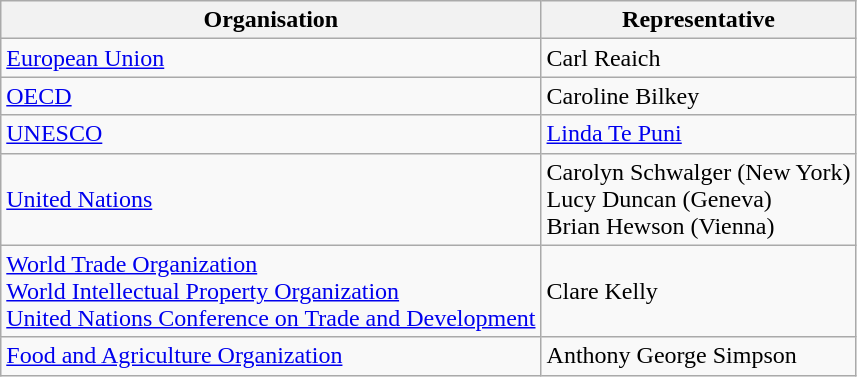<table class="wikitable">
<tr>
<th>Organisation</th>
<th>Representative</th>
</tr>
<tr>
<td><a href='#'>European Union</a></td>
<td>Carl Reaich</td>
</tr>
<tr>
<td><a href='#'>OECD</a></td>
<td>Caroline Bilkey</td>
</tr>
<tr>
<td><a href='#'>UNESCO</a></td>
<td><a href='#'>Linda Te Puni</a></td>
</tr>
<tr>
<td><a href='#'>United Nations</a></td>
<td>Carolyn Schwalger (New York)<br>Lucy Duncan (Geneva)<br>Brian Hewson (Vienna)</td>
</tr>
<tr>
<td><a href='#'>World Trade Organization</a><br><a href='#'>World Intellectual Property Organization</a><br><a href='#'>United Nations Conference on Trade and Development</a></td>
<td>Clare Kelly</td>
</tr>
<tr>
<td><a href='#'>Food and Agriculture Organization</a></td>
<td>Anthony George Simpson</td>
</tr>
</table>
